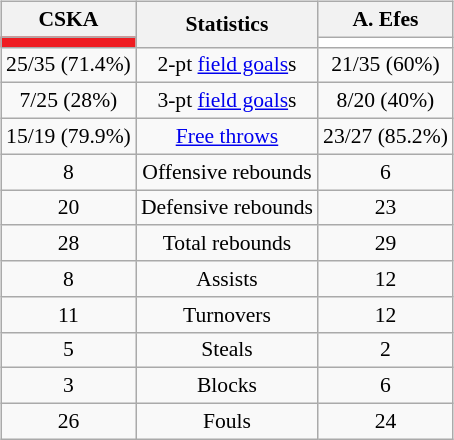<table style="width:100%;">
<tr>
<td valign=top align=right width=33%><br>













</td>
<td style="vertical-align:top; align:center; width:33%;"><br><table style="width:100%;">
<tr>
<td style="width=50%;"></td>
<td></td>
<td style="width=50%;"></td>
</tr>
</table>
<table class="wikitable" style="font-size:90%; text-align:center; margin:auto;" align=center>
<tr>
<th>CSKA</th>
<th rowspan=2>Statistics</th>
<th>A. Efes</th>
</tr>
<tr>
<td style="background:#EF1C21;"></td>
<td style="background:#FFFFFF;"></td>
</tr>
<tr>
<td>25/35 (71.4%)</td>
<td>2-pt <a href='#'>field goals</a>s</td>
<td>21/35 (60%)</td>
</tr>
<tr>
<td>7/25 (28%)</td>
<td>3-pt <a href='#'>field goals</a>s</td>
<td>8/20 (40%)</td>
</tr>
<tr>
<td>15/19 (79.9%)</td>
<td><a href='#'>Free throws</a></td>
<td>23/27 (85.2%)</td>
</tr>
<tr>
<td>8</td>
<td>Offensive rebounds</td>
<td>6</td>
</tr>
<tr>
<td>20</td>
<td>Defensive rebounds</td>
<td>23</td>
</tr>
<tr>
<td>28</td>
<td>Total rebounds</td>
<td>29</td>
</tr>
<tr>
<td>8</td>
<td>Assists</td>
<td>12</td>
</tr>
<tr>
<td>11</td>
<td>Turnovers</td>
<td>12</td>
</tr>
<tr>
<td>5</td>
<td>Steals</td>
<td>2</td>
</tr>
<tr>
<td>3</td>
<td>Blocks</td>
<td>6</td>
</tr>
<tr>
<td>26</td>
<td>Fouls</td>
<td>24</td>
</tr>
</table>
</td>
<td style="vertical-align:top; align:left; width:33%;"><br>













</td>
</tr>
</table>
